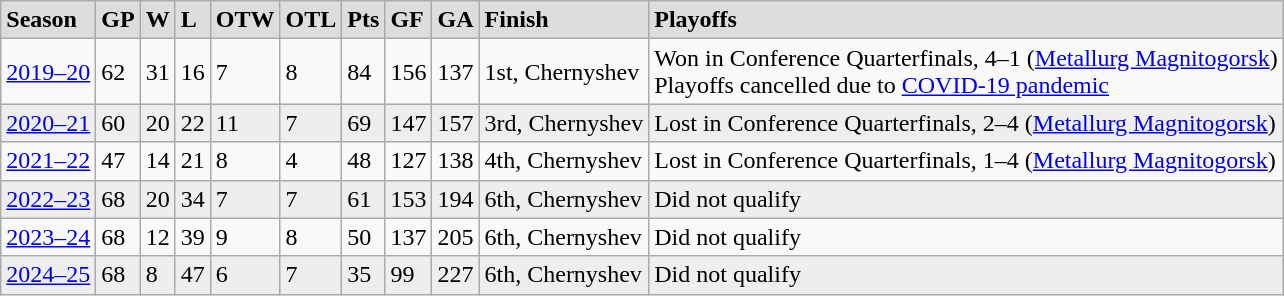<table class="wikitable">
<tr style="font-weight:bold; background:#ddd;" |>
<td>Season</td>
<td>GP</td>
<td>W</td>
<td>L</td>
<td>OTW</td>
<td>OTL</td>
<td>Pts</td>
<td>GF</td>
<td>GA</td>
<td>Finish</td>
<td>Playoffs</td>
</tr>
<tr>
<td><a href='#'>2019–20</a></td>
<td>62</td>
<td>31</td>
<td>16</td>
<td>7</td>
<td>8</td>
<td>84</td>
<td>156</td>
<td>137</td>
<td>1st, Chernyshev</td>
<td>Won in Conference Quarterfinals, 4–1 (<a href='#'>Metallurg Magnitogorsk</a>)<br>Playoffs cancelled due to <a href='#'>COVID-19 pandemic</a></td>
</tr>
<tr style="background:#eee;">
<td><a href='#'>2020–21</a></td>
<td>60</td>
<td>20</td>
<td>22</td>
<td>11</td>
<td>7</td>
<td>69</td>
<td>147</td>
<td>157</td>
<td>3rd, Chernyshev</td>
<td>Lost in Conference Quarterfinals, 2–4 (<a href='#'>Metallurg Magnitogorsk</a>)</td>
</tr>
<tr>
<td><a href='#'>2021–22</a></td>
<td>47</td>
<td>14</td>
<td>21</td>
<td>8</td>
<td>4</td>
<td>48</td>
<td>127</td>
<td>138</td>
<td>4th, Chernyshev</td>
<td>Lost in Conference Quarterfinals, 1–4 (<a href='#'>Metallurg Magnitogorsk</a>)</td>
</tr>
<tr style="background:#eee;">
<td><a href='#'>2022–23</a></td>
<td>68</td>
<td>20</td>
<td>34</td>
<td>7</td>
<td>7</td>
<td>61</td>
<td>153</td>
<td>194</td>
<td>6th, Chernyshev</td>
<td>Did not qualify</td>
</tr>
<tr>
<td><a href='#'>2023–24</a></td>
<td>68</td>
<td>12</td>
<td>39</td>
<td>9</td>
<td>8</td>
<td>50</td>
<td>137</td>
<td>205</td>
<td>6th, Chernyshev</td>
<td>Did not qualify</td>
</tr>
<tr style="background:#eee;">
<td><a href='#'>2024–25</a></td>
<td>68</td>
<td>8</td>
<td>47</td>
<td>6</td>
<td>7</td>
<td>35</td>
<td>99</td>
<td>227</td>
<td>6th, Chernyshev</td>
<td>Did not qualify</td>
</tr>
</table>
